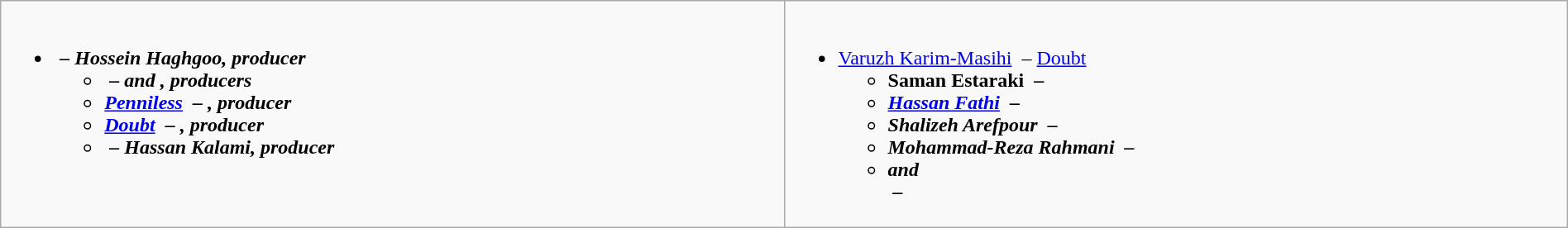<table class=wikitable width="100%">
<tr>
<td valign="top" width="50%"><br><ul><li><strong><em><em>  – Hossein Haghgoo, producer<strong><ul><li></em><em>  –  and , producers</li><li></em><a href='#'>Penniless</a><em>  – , producer</li><li></em><a href='#'>Doubt</a><em>  – , producer</li><li></em><em>  – Hassan Kalami, producer</li></ul></li></ul></td>
<td valign="top" width="50%"><br><ul><li></strong><a href='#'>Varuzh Karim-Masihi</a>  – </em><a href='#'>Doubt</a></em></strong><ul><li><strong>Saman Estaraki  – <em><strong><em></li><li><a href='#'>Hassan Fathi</a>  – </em><em></li><li>Shalizeh Arefpour  – </em><em></li><li>Mohammad-Reza Rahmani  – </em><em></li><li> and <br> – </em><em></li></ul></li></ul></td>
</tr>
</table>
